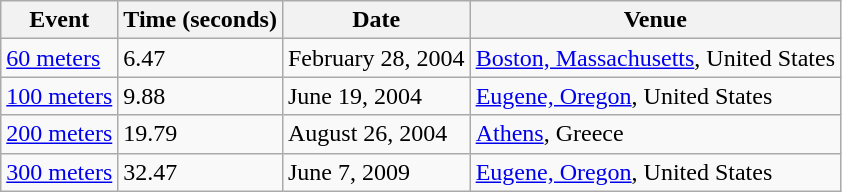<table class="wikitable">
<tr>
<th>Event</th>
<th>Time (seconds)</th>
<th>Date</th>
<th>Venue</th>
</tr>
<tr>
<td><a href='#'>60 meters</a></td>
<td>6.47</td>
<td>February 28, 2004</td>
<td><a href='#'>Boston, Massachusetts</a>, United States</td>
</tr>
<tr>
<td><a href='#'>100 meters</a></td>
<td>9.88</td>
<td>June 19, 2004</td>
<td><a href='#'>Eugene, Oregon</a>, United States</td>
</tr>
<tr>
<td><a href='#'>200 meters</a></td>
<td>19.79</td>
<td>August 26, 2004</td>
<td><a href='#'>Athens</a>, Greece</td>
</tr>
<tr>
<td><a href='#'>300 meters</a></td>
<td>32.47</td>
<td>June 7, 2009</td>
<td><a href='#'>Eugene, Oregon</a>, United States</td>
</tr>
</table>
